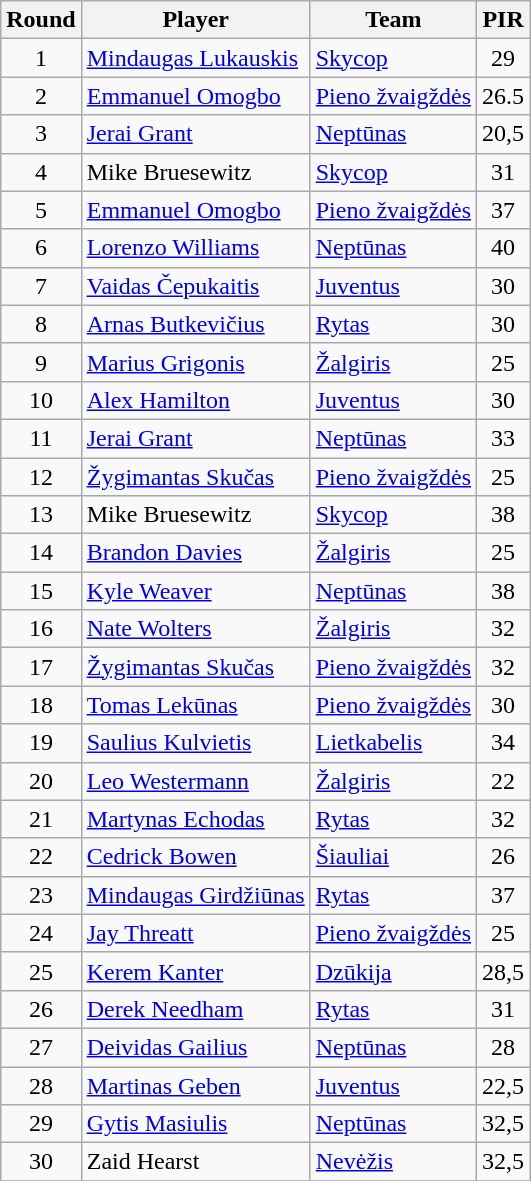<table class="wikitable sortable" style="text-align: center;">
<tr>
<th>Round</th>
<th>Player</th>
<th>Team</th>
<th>PIR</th>
</tr>
<tr>
<td>1</td>
<td style="text-align:left;"> <a href='#'>Mindaugas Lukauskis</a></td>
<td style="text-align:left;"><a href='#'>Skycop</a></td>
<td>29</td>
</tr>
<tr>
<td>2</td>
<td style="text-align:left;"> <a href='#'>Emmanuel Omogbo</a></td>
<td style="text-align:left;"><a href='#'>Pieno žvaigždės</a></td>
<td>26.5</td>
</tr>
<tr>
<td>3</td>
<td style="text-align:left;"> <a href='#'>Jerai Grant</a></td>
<td style="text-align:left;"><a href='#'>Neptūnas</a></td>
<td>20,5</td>
</tr>
<tr>
<td>4</td>
<td style="text-align:left;"> Mike Bruesewitz</td>
<td style="text-align:left;"><a href='#'>Skycop</a></td>
<td>31</td>
</tr>
<tr>
<td>5</td>
<td style="text-align:left;"> <a href='#'>Emmanuel Omogbo</a></td>
<td style="text-align:left;"><a href='#'>Pieno žvaigždės</a></td>
<td>37</td>
</tr>
<tr>
<td>6</td>
<td style="text-align:left;"> <a href='#'>Lorenzo Williams</a></td>
<td style="text-align:left;"><a href='#'>Neptūnas</a></td>
<td>40</td>
</tr>
<tr>
<td>7</td>
<td style="text-align:left;"> <a href='#'>Vaidas Čepukaitis</a></td>
<td style="text-align:left;"><a href='#'>Juventus</a></td>
<td>30</td>
</tr>
<tr>
<td>8</td>
<td style="text-align:left;"> <a href='#'>Arnas Butkevičius</a></td>
<td style="text-align:left;"><a href='#'>Rytas</a></td>
<td>30</td>
</tr>
<tr>
<td>9</td>
<td style="text-align:left;"> <a href='#'>Marius Grigonis</a></td>
<td style="text-align:left;"><a href='#'>Žalgiris</a></td>
<td>25</td>
</tr>
<tr>
<td>10</td>
<td style="text-align:left;"> <a href='#'>Alex Hamilton</a></td>
<td style="text-align:left;"><a href='#'>Juventus</a></td>
<td>30</td>
</tr>
<tr>
<td>11</td>
<td style="text-align:left;"> <a href='#'>Jerai Grant</a></td>
<td style="text-align:left;"><a href='#'>Neptūnas</a></td>
<td>33</td>
</tr>
<tr>
<td>12</td>
<td style="text-align:left;"> <a href='#'>Žygimantas Skučas</a></td>
<td style="text-align:left;"><a href='#'>Pieno žvaigždės</a></td>
<td>25</td>
</tr>
<tr>
<td>13</td>
<td style="text-align:left;"> Mike Bruesewitz</td>
<td style="text-align:left;"><a href='#'>Skycop</a></td>
<td>38</td>
</tr>
<tr>
<td>14</td>
<td style="text-align:left;"> <a href='#'>Brandon Davies</a></td>
<td style="text-align:left;"><a href='#'>Žalgiris</a></td>
<td>25</td>
</tr>
<tr>
<td>15</td>
<td style="text-align:left;"> <a href='#'>Kyle Weaver</a></td>
<td style="text-align:left;"><a href='#'>Neptūnas</a></td>
<td>38</td>
</tr>
<tr>
<td>16</td>
<td style="text-align:left;"> <a href='#'>Nate Wolters</a></td>
<td style="text-align:left;"><a href='#'>Žalgiris</a></td>
<td>32</td>
</tr>
<tr>
<td>17</td>
<td style="text-align:left;"> <a href='#'>Žygimantas Skučas</a></td>
<td style="text-align:left;"><a href='#'>Pieno žvaigždės</a></td>
<td>32</td>
</tr>
<tr>
<td>18</td>
<td style="text-align:left;"> <a href='#'>Tomas Lekūnas</a></td>
<td style="text-align:left;"><a href='#'>Pieno žvaigždės</a></td>
<td>30</td>
</tr>
<tr>
<td>19</td>
<td style="text-align:left;"> <a href='#'>Saulius Kulvietis</a></td>
<td style="text-align:left;"><a href='#'>Lietkabelis</a></td>
<td>34</td>
</tr>
<tr>
<td>20</td>
<td style="text-align:left;"> <a href='#'>Leo Westermann</a></td>
<td style="text-align:left;"><a href='#'>Žalgiris</a></td>
<td>22</td>
</tr>
<tr>
<td>21</td>
<td style="text-align:left;"> <a href='#'>Martynas Echodas</a></td>
<td style="text-align:left;"><a href='#'>Rytas</a></td>
<td>32</td>
</tr>
<tr>
<td>22</td>
<td style="text-align:left;"> <a href='#'>Cedrick Bowen</a></td>
<td style="text-align:left;"><a href='#'>Šiauliai</a></td>
<td>26</td>
</tr>
<tr>
<td>23</td>
<td style="text-align:left;"> <a href='#'>Mindaugas Girdžiūnas</a></td>
<td style="text-align:left;"><a href='#'>Rytas</a></td>
<td>37</td>
</tr>
<tr>
<td>24</td>
<td style="text-align:left;"> <a href='#'>Jay Threatt</a></td>
<td style="text-align:left;"><a href='#'>Pieno žvaigždės</a></td>
<td>25</td>
</tr>
<tr>
<td>25</td>
<td style="text-align:left;"> <a href='#'>Kerem Kanter</a></td>
<td style="text-align:left;"><a href='#'>Dzūkija</a></td>
<td>28,5</td>
</tr>
<tr>
<td>26</td>
<td style="text-align:left;"> <a href='#'>Derek Needham</a></td>
<td style="text-align:left;"><a href='#'>Rytas</a></td>
<td>31</td>
</tr>
<tr>
<td>27</td>
<td style="text-align:left;"> <a href='#'>Deividas Gailius</a></td>
<td style="text-align:left;"><a href='#'>Neptūnas</a></td>
<td>28</td>
</tr>
<tr>
<td>28</td>
<td style="text-align:left;"> <a href='#'>Martinas Geben</a></td>
<td style="text-align:left;"><a href='#'>Juventus</a></td>
<td>22,5</td>
</tr>
<tr>
<td>29</td>
<td style="text-align:left;"> <a href='#'>Gytis Masiulis</a></td>
<td style="text-align:left;"><a href='#'>Neptūnas</a></td>
<td>32,5</td>
</tr>
<tr>
<td>30</td>
<td style="text-align:left;"> Zaid Hearst</td>
<td style="text-align:left;"><a href='#'>Nevėžis</a></td>
<td>32,5</td>
</tr>
<tr>
</tr>
</table>
